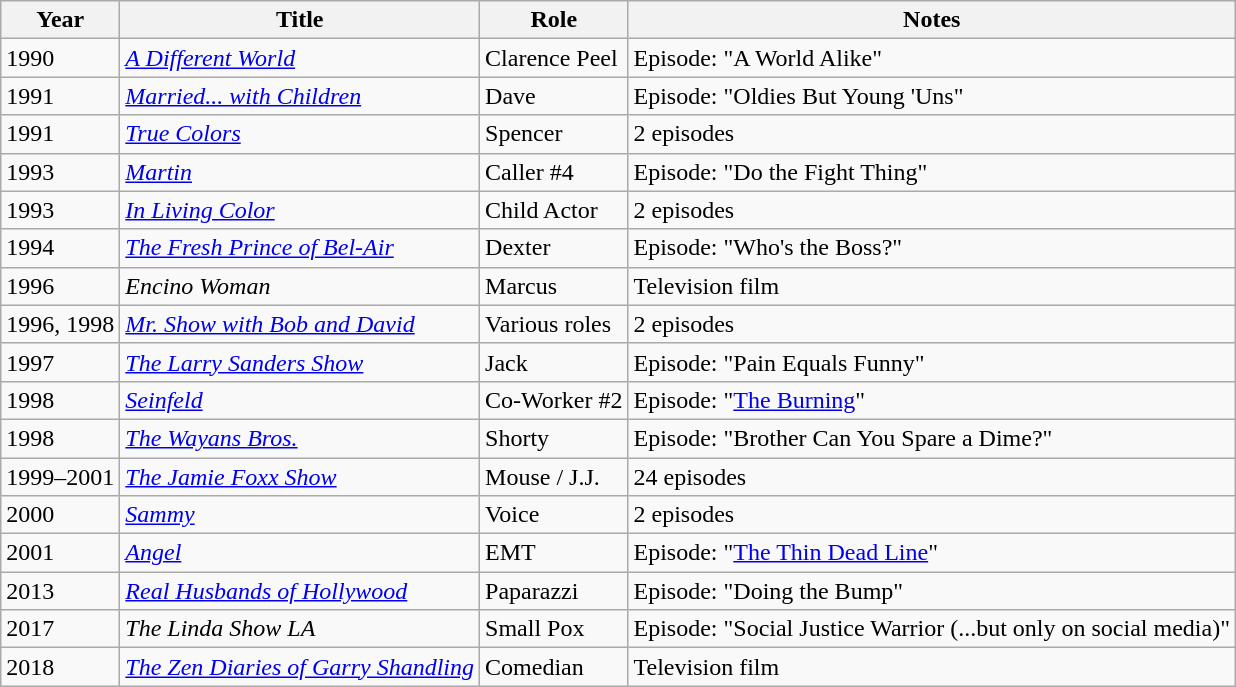<table class="wikitable sortable">
<tr>
<th>Year</th>
<th>Title</th>
<th>Role</th>
<th>Notes</th>
</tr>
<tr>
<td>1990</td>
<td><em><a href='#'>A Different World</a></em></td>
<td>Clarence Peel</td>
<td>Episode: "A World Alike"</td>
</tr>
<tr>
<td>1991</td>
<td><em><a href='#'>Married... with Children</a></em></td>
<td>Dave</td>
<td>Episode: "Oldies But Young 'Uns"</td>
</tr>
<tr>
<td>1991</td>
<td><a href='#'><em>True Colors</em></a></td>
<td>Spencer</td>
<td>2 episodes</td>
</tr>
<tr>
<td>1993</td>
<td><a href='#'><em>Martin</em></a></td>
<td>Caller #4</td>
<td>Episode: "Do the Fight Thing"</td>
</tr>
<tr>
<td>1993</td>
<td><em><a href='#'>In Living Color</a></em></td>
<td>Child Actor</td>
<td>2 episodes</td>
</tr>
<tr>
<td>1994</td>
<td><em><a href='#'>The Fresh Prince of Bel-Air</a></em></td>
<td>Dexter</td>
<td>Episode: "Who's the Boss?"</td>
</tr>
<tr>
<td>1996</td>
<td><em>Encino Woman</em></td>
<td>Marcus</td>
<td>Television film</td>
</tr>
<tr>
<td>1996, 1998</td>
<td><em><a href='#'>Mr. Show with Bob and David</a></em></td>
<td>Various roles</td>
<td>2 episodes</td>
</tr>
<tr>
<td>1997</td>
<td><em><a href='#'>The Larry Sanders Show</a></em></td>
<td>Jack</td>
<td>Episode: "Pain Equals Funny"</td>
</tr>
<tr>
<td>1998</td>
<td><em><a href='#'>Seinfeld</a></em></td>
<td>Co-Worker #2</td>
<td>Episode: "<a href='#'>The Burning</a>"</td>
</tr>
<tr>
<td>1998</td>
<td><em><a href='#'>The Wayans Bros.</a></em></td>
<td>Shorty</td>
<td>Episode: "Brother Can You Spare a Dime?"</td>
</tr>
<tr>
<td>1999–2001</td>
<td><em><a href='#'>The Jamie Foxx Show</a></em></td>
<td>Mouse / J.J.</td>
<td>24 episodes</td>
</tr>
<tr>
<td>2000</td>
<td><a href='#'><em>Sammy</em></a></td>
<td>Voice</td>
<td>2 episodes</td>
</tr>
<tr>
<td>2001</td>
<td><a href='#'><em>Angel</em></a></td>
<td>EMT</td>
<td>Episode: "<a href='#'>The Thin Dead Line</a>"</td>
</tr>
<tr>
<td>2013</td>
<td><em><a href='#'>Real Husbands of Hollywood</a></em></td>
<td>Paparazzi</td>
<td>Episode: "Doing the Bump"</td>
</tr>
<tr>
<td>2017</td>
<td><em>The Linda Show LA</em></td>
<td>Small Pox</td>
<td>Episode: "Social Justice Warrior (...but only on social media)"</td>
</tr>
<tr>
<td>2018</td>
<td><em><a href='#'>The Zen Diaries of Garry Shandling</a></em></td>
<td>Comedian</td>
<td>Television film</td>
</tr>
</table>
